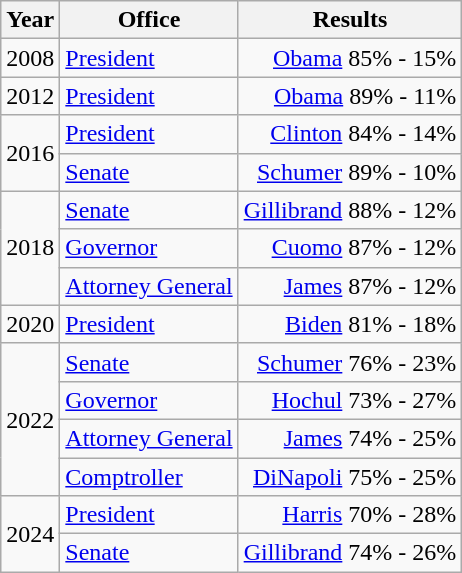<table class=wikitable>
<tr>
<th>Year</th>
<th>Office</th>
<th>Results</th>
</tr>
<tr>
<td>2008</td>
<td><a href='#'>President</a></td>
<td align="right" ><a href='#'>Obama</a> 85% - 15%</td>
</tr>
<tr>
<td>2012</td>
<td><a href='#'>President</a></td>
<td align="right" ><a href='#'>Obama</a> 89% - 11%</td>
</tr>
<tr>
<td rowspan=2>2016</td>
<td><a href='#'>President</a></td>
<td align="right" ><a href='#'>Clinton</a> 84% - 14%</td>
</tr>
<tr>
<td><a href='#'>Senate</a></td>
<td align="right" ><a href='#'>Schumer</a> 89% - 10%</td>
</tr>
<tr>
<td rowspan=3>2018</td>
<td><a href='#'>Senate</a></td>
<td align="right" ><a href='#'>Gillibrand</a> 88% - 12%</td>
</tr>
<tr>
<td><a href='#'>Governor</a></td>
<td align="right" ><a href='#'>Cuomo</a> 87% - 12%</td>
</tr>
<tr>
<td><a href='#'>Attorney General</a></td>
<td align="right" ><a href='#'>James</a> 87% - 12%</td>
</tr>
<tr>
<td>2020</td>
<td><a href='#'>President</a></td>
<td align="right" ><a href='#'>Biden</a> 81% - 18%</td>
</tr>
<tr>
<td rowspan=4>2022</td>
<td><a href='#'>Senate</a></td>
<td align="right" ><a href='#'>Schumer</a> 76% - 23%</td>
</tr>
<tr>
<td><a href='#'>Governor</a></td>
<td align="right" ><a href='#'>Hochul</a> 73% - 27%</td>
</tr>
<tr>
<td><a href='#'>Attorney General</a></td>
<td align="right" ><a href='#'>James</a> 74% - 25%</td>
</tr>
<tr>
<td><a href='#'>Comptroller</a></td>
<td align="right" ><a href='#'>DiNapoli</a> 75% - 25%</td>
</tr>
<tr>
<td rowspan=2>2024</td>
<td><a href='#'>President</a></td>
<td align="right" ><a href='#'>Harris</a> 70% - 28%</td>
</tr>
<tr>
<td><a href='#'>Senate</a></td>
<td align="right" ><a href='#'>Gillibrand</a> 74% - 26%</td>
</tr>
</table>
